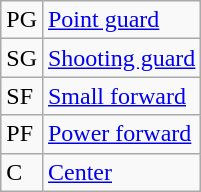<table class="wikitable">
<tr>
<td>PG</td>
<td><a href='#'>Point guard</a></td>
</tr>
<tr>
<td>SG</td>
<td><a href='#'>Shooting guard</a></td>
</tr>
<tr>
<td>SF</td>
<td><a href='#'>Small forward</a></td>
</tr>
<tr>
<td>PF</td>
<td><a href='#'>Power forward</a></td>
</tr>
<tr>
<td>C</td>
<td><a href='#'>Center</a></td>
</tr>
</table>
